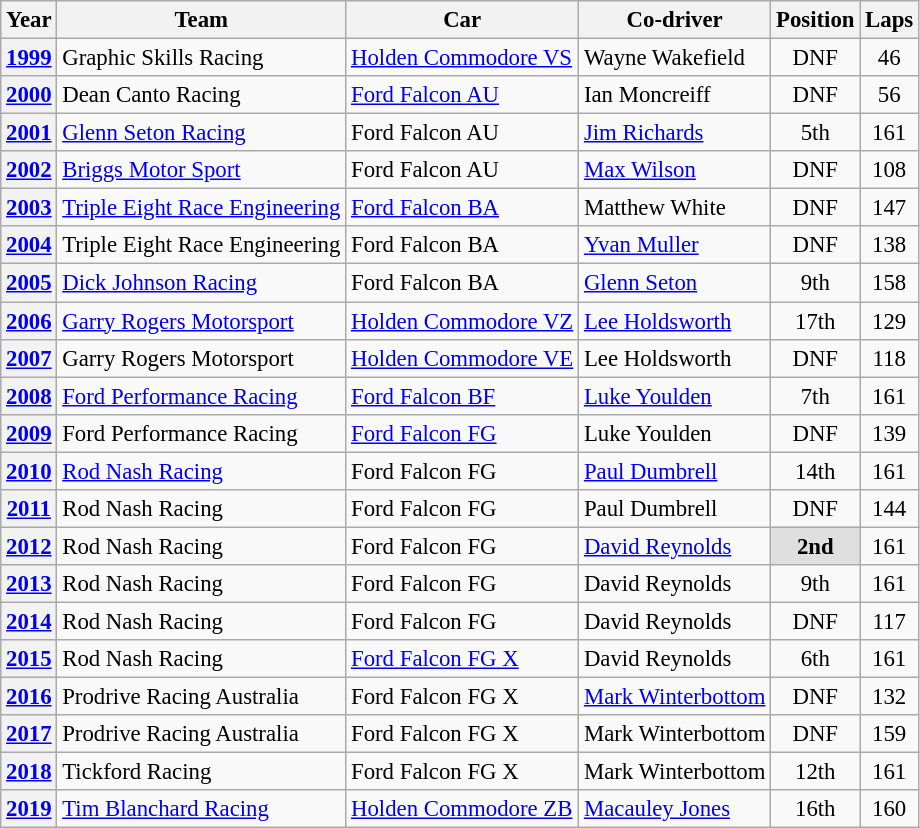<table class="wikitable" style="font-size: 95%;">
<tr>
<th>Year</th>
<th>Team</th>
<th>Car</th>
<th>Co-driver</th>
<th>Position</th>
<th>Laps</th>
</tr>
<tr>
<th><a href='#'>1999</a></th>
<td>Graphic Skills Racing</td>
<td><a href='#'>Holden Commodore VS</a></td>
<td> Wayne Wakefield</td>
<td align="center">DNF</td>
<td align="center">46</td>
</tr>
<tr>
<th><a href='#'>2000</a></th>
<td>Dean Canto Racing</td>
<td><a href='#'>Ford Falcon AU</a></td>
<td> Ian Moncreiff</td>
<td align="center">DNF</td>
<td align="center">56</td>
</tr>
<tr>
<th><a href='#'>2001</a></th>
<td><a href='#'>Glenn Seton Racing</a></td>
<td>Ford Falcon AU</td>
<td> <a href='#'>Jim Richards</a></td>
<td align="center">5th</td>
<td align="center">161</td>
</tr>
<tr>
<th><a href='#'>2002</a></th>
<td><a href='#'>Briggs Motor Sport</a></td>
<td>Ford Falcon AU</td>
<td> <a href='#'>Max Wilson</a></td>
<td align="center">DNF</td>
<td align="center">108</td>
</tr>
<tr>
<th><a href='#'>2003</a></th>
<td><a href='#'>Triple Eight Race Engineering</a></td>
<td><a href='#'>Ford Falcon BA</a></td>
<td> Matthew White</td>
<td align="center">DNF</td>
<td align="center">147</td>
</tr>
<tr>
<th><a href='#'>2004</a></th>
<td>Triple Eight Race Engineering</td>
<td>Ford Falcon BA</td>
<td> <a href='#'>Yvan Muller</a></td>
<td align="center">DNF</td>
<td align="center">138</td>
</tr>
<tr>
<th><a href='#'>2005</a></th>
<td><a href='#'>Dick Johnson Racing</a></td>
<td>Ford Falcon BA</td>
<td> <a href='#'>Glenn Seton</a></td>
<td align="center">9th</td>
<td align="center">158</td>
</tr>
<tr>
<th><a href='#'>2006</a></th>
<td><a href='#'>Garry Rogers Motorsport</a></td>
<td><a href='#'>Holden Commodore VZ</a></td>
<td> <a href='#'>Lee Holdsworth</a></td>
<td align="center">17th</td>
<td align="center">129</td>
</tr>
<tr>
<th><a href='#'>2007</a></th>
<td>Garry Rogers Motorsport</td>
<td><a href='#'>Holden Commodore VE</a></td>
<td> Lee Holdsworth</td>
<td align="center">DNF</td>
<td align="center">118</td>
</tr>
<tr>
<th><a href='#'>2008</a></th>
<td><a href='#'>Ford Performance Racing</a></td>
<td><a href='#'>Ford Falcon BF</a></td>
<td> <a href='#'>Luke Youlden</a></td>
<td align="center">7th</td>
<td align="center">161</td>
</tr>
<tr>
<th><a href='#'>2009</a></th>
<td>Ford Performance Racing</td>
<td><a href='#'>Ford Falcon FG</a></td>
<td> Luke Youlden</td>
<td align="center">DNF</td>
<td align="center">139</td>
</tr>
<tr>
<th><a href='#'>2010</a></th>
<td><a href='#'>Rod Nash Racing</a></td>
<td>Ford Falcon FG</td>
<td> <a href='#'>Paul Dumbrell</a></td>
<td align="center">14th</td>
<td align="center">161</td>
</tr>
<tr>
<th><a href='#'>2011</a></th>
<td>Rod Nash Racing</td>
<td>Ford Falcon FG</td>
<td> Paul Dumbrell</td>
<td align="center">DNF</td>
<td align="center">144</td>
</tr>
<tr>
<th><a href='#'>2012</a></th>
<td>Rod Nash Racing</td>
<td>Ford Falcon FG</td>
<td> <a href='#'>David Reynolds</a></td>
<td align="center" style="background:#dfdfdf;"><strong>2nd</strong></td>
<td align="center">161</td>
</tr>
<tr>
<th><a href='#'>2013</a></th>
<td>Rod Nash Racing</td>
<td>Ford Falcon FG</td>
<td> David Reynolds</td>
<td align="center">9th</td>
<td align="center">161</td>
</tr>
<tr>
<th><a href='#'>2014</a></th>
<td>Rod Nash Racing</td>
<td>Ford Falcon FG</td>
<td> David Reynolds</td>
<td align="center">DNF</td>
<td align="center">117</td>
</tr>
<tr>
<th><a href='#'>2015</a></th>
<td>Rod Nash Racing</td>
<td><a href='#'>Ford Falcon FG X</a></td>
<td> David Reynolds</td>
<td align="center">6th</td>
<td align="center">161</td>
</tr>
<tr>
<th><a href='#'>2016</a></th>
<td>Prodrive Racing Australia</td>
<td>Ford Falcon FG X</td>
<td> <a href='#'>Mark Winterbottom</a></td>
<td align="center">DNF</td>
<td align="center">132</td>
</tr>
<tr>
<th><a href='#'>2017</a></th>
<td>Prodrive Racing Australia</td>
<td>Ford Falcon FG X</td>
<td> Mark Winterbottom</td>
<td align="center">DNF</td>
<td align="center">159</td>
</tr>
<tr>
<th><a href='#'>2018</a></th>
<td>Tickford Racing</td>
<td>Ford Falcon FG X</td>
<td> Mark Winterbottom</td>
<td align="center">12th</td>
<td align="center">161</td>
</tr>
<tr>
<th><a href='#'>2019</a></th>
<td><a href='#'>Tim Blanchard Racing</a></td>
<td><a href='#'>Holden Commodore ZB</a></td>
<td> <a href='#'>Macauley Jones</a></td>
<td align="center">16th</td>
<td align="center">160</td>
</tr>
</table>
